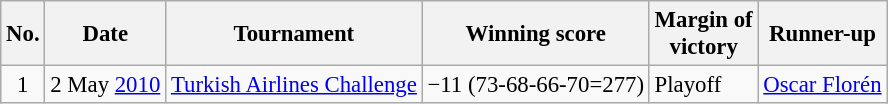<table class="wikitable" style="font-size:95%;">
<tr>
<th>No.</th>
<th>Date</th>
<th>Tournament</th>
<th>Winning score</th>
<th>Margin of<br>victory</th>
<th>Runner-up</th>
</tr>
<tr>
<td align=center>1</td>
<td align=right>2 May <a href='#'>2010</a></td>
<td><a href='#'>Turkish Airlines Challenge</a></td>
<td>−11 (73-68-66-70=277)</td>
<td>Playoff</td>
<td> <a href='#'>Oscar Florén</a></td>
</tr>
</table>
